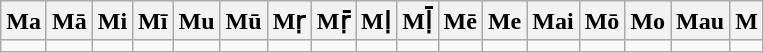<table class=wikitable>
<tr>
<th>Ma</th>
<th>Mā</th>
<th>Mi</th>
<th>Mī</th>
<th>Mu</th>
<th>Mū</th>
<th>Mṛ</th>
<th>Mṝ</th>
<th>Mḷ</th>
<th>Mḹ</th>
<th>Mē</th>
<th>Me</th>
<th>Mai</th>
<th>Mō</th>
<th>Mo</th>
<th>Mau</th>
<th>M</th>
</tr>
<tr>
<td></td>
<td></td>
<td></td>
<td></td>
<td></td>
<td></td>
<td></td>
<td></td>
<td></td>
<td></td>
<td></td>
<td></td>
<td></td>
<td></td>
<td></td>
<td></td>
<td></td>
</tr>
</table>
